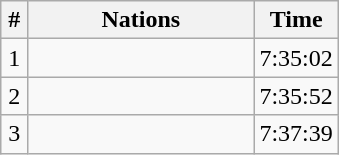<table class="wikitable" style="text-align:center;">
<tr>
<th width=8%>#</th>
<th width=67%>Nations</th>
<th width=25%>Time</th>
</tr>
<tr>
<td>1</td>
<td align="left"></td>
<td>7:35:02</td>
</tr>
<tr>
<td>2</td>
<td align="left"></td>
<td>7:35:52</td>
</tr>
<tr>
<td>3</td>
<td align="left"></td>
<td>7:37:39</td>
</tr>
</table>
